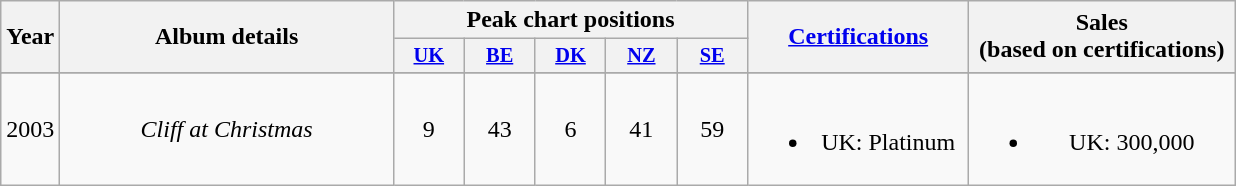<table class="wikitable" style="text-align:center;">
<tr>
<th rowspan="2">Year</th>
<th rowspan="2" style="width:215px;">Album details</th>
<th colspan="5">Peak chart positions</th>
<th rowspan="2" style="width:140px;"><a href='#'>Certifications</a></th>
<th rowspan="2" style="width:170px;">Sales <br>(based on certifications)</th>
</tr>
<tr>
<th style="width:3em; font-size:85%"><a href='#'>UK</a> <br></th>
<th style="width:3em; font-size:85%"><a href='#'>BE</a> <br></th>
<th style="width:3em; font-size:85%"><a href='#'>DK</a> <br></th>
<th style="width:3em; font-size:85%"><a href='#'>NZ</a> <br></th>
<th style="width:3em; font-size:85%"><a href='#'>SE</a> <br></th>
</tr>
<tr>
</tr>
<tr>
<td>2003</td>
<td><em>Cliff at Christmas</em></td>
<td align="center">9</td>
<td align="center">43</td>
<td align="center">6</td>
<td align="center">41</td>
<td align="center">59</td>
<td><br><ul><li>UK: Platinum</li></ul></td>
<td><br><ul><li>UK: 300,000</li></ul></td>
</tr>
</table>
